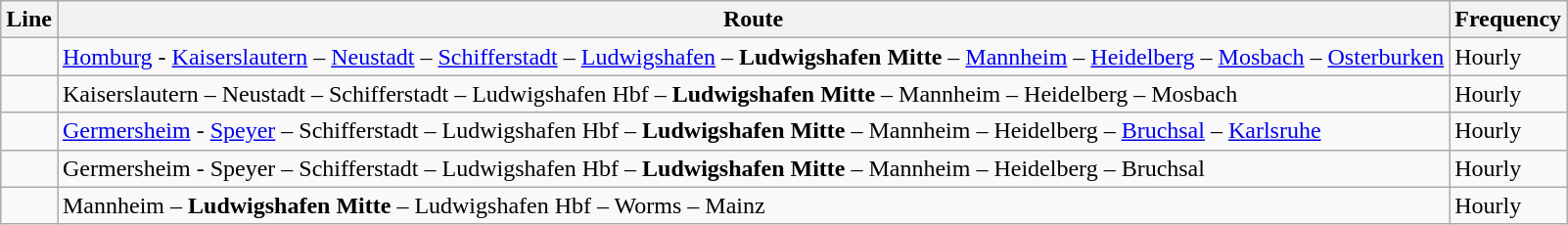<table class="wikitable">
<tr>
<th>Line</th>
<th>Route</th>
<th>Frequency</th>
</tr>
<tr>
<td></td>
<td><a href='#'>Homburg</a> - <a href='#'>Kaiserslautern</a> – <a href='#'>Neustadt</a> – <a href='#'>Schifferstadt</a> – <a href='#'>Ludwigshafen</a> – <strong>Ludwigshafen Mitte</strong> – <a href='#'>Mannheim</a> – <a href='#'>Heidelberg</a> – <a href='#'>Mosbach</a> – <a href='#'>Osterburken</a></td>
<td>Hourly</td>
</tr>
<tr>
<td></td>
<td>Kaiserslautern – Neustadt – Schifferstadt – Ludwigshafen Hbf – <strong>Ludwigshafen Mitte</strong> – Mannheim – Heidelberg – Mosbach</td>
<td>Hourly</td>
</tr>
<tr>
<td></td>
<td><a href='#'>Germersheim</a> - <a href='#'>Speyer</a> – Schifferstadt – Ludwigshafen Hbf – <strong>Ludwigshafen Mitte</strong> – Mannheim – Heidelberg – <a href='#'>Bruchsal</a> – <a href='#'>Karlsruhe</a></td>
<td>Hourly</td>
</tr>
<tr>
<td></td>
<td>Germersheim - Speyer – Schifferstadt – Ludwigshafen Hbf – <strong>Ludwigshafen Mitte</strong> – Mannheim – Heidelberg – Bruchsal</td>
<td>Hourly</td>
</tr>
<tr>
<td></td>
<td>Mannheim – <strong>Ludwigshafen Mitte</strong> – Ludwigshafen Hbf – Worms – Mainz</td>
<td>Hourly</td>
</tr>
</table>
